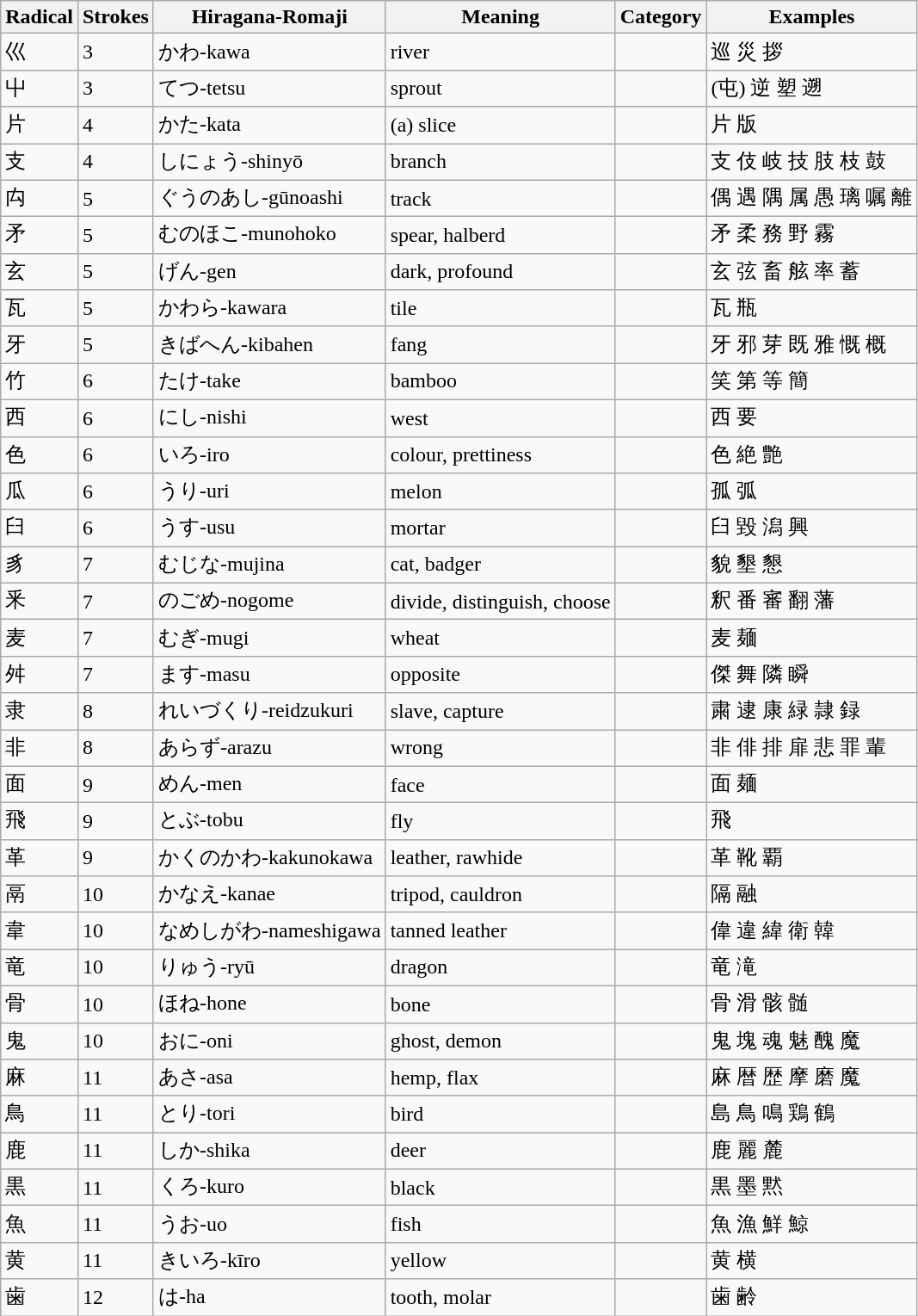<table class="wikitable sortable collapsible collapsed">
<tr>
<th class="unsortable">Radical</th>
<th>Strokes</th>
<th>Hiragana-Romaji</th>
<th>Meaning</th>
<th>Category</th>
<th class="unsortable">Examples</th>
</tr>
<tr>
<td>巛</td>
<td>3</td>
<td>かわ-kawa</td>
<td>river</td>
<td></td>
<td>巡 災 拶</td>
</tr>
<tr>
<td>屮</td>
<td>3</td>
<td>てつ-tetsu</td>
<td>sprout</td>
<td></td>
<td>(屯) 逆 塑 遡</td>
</tr>
<tr>
<td>片</td>
<td>4</td>
<td>かた-kata</td>
<td>(a) slice</td>
<td></td>
<td>片 版</td>
</tr>
<tr>
<td>支</td>
<td>4</td>
<td>しにょう-shinyō</td>
<td>branch</td>
<td></td>
<td>支 伎 岐 技 肢 枝 鼓</td>
</tr>
<tr>
<td>禸</td>
<td>5</td>
<td>ぐうのあし-gūnoashi</td>
<td>track</td>
<td></td>
<td>偶 遇 隅 属 愚 璃 嘱 離</td>
</tr>
<tr>
<td>矛</td>
<td>5</td>
<td>むのほこ-munohoko</td>
<td>spear, halberd</td>
<td></td>
<td>矛 柔 務 野 霧</td>
</tr>
<tr>
<td>玄</td>
<td>5</td>
<td>げん-gen</td>
<td>dark, profound</td>
<td></td>
<td>玄 弦 畜 舷 率 蓄</td>
</tr>
<tr>
<td>瓦</td>
<td>5</td>
<td>かわら-kawara</td>
<td>tile</td>
<td></td>
<td>瓦 瓶</td>
</tr>
<tr>
<td>牙</td>
<td>5</td>
<td>きばへん-kibahen</td>
<td>fang</td>
<td></td>
<td>牙 邪 芽 既 雅 慨 概</td>
</tr>
<tr>
<td>竹</td>
<td>6</td>
<td>たけ-take</td>
<td>bamboo</td>
<td></td>
<td>笑 第 等 簡</td>
</tr>
<tr>
<td>西</td>
<td>6</td>
<td>にし-nishi</td>
<td>west</td>
<td></td>
<td>西 要</td>
</tr>
<tr>
<td>色</td>
<td>6</td>
<td>いろ-iro</td>
<td>colour, prettiness</td>
<td></td>
<td>色 絶 艶</td>
</tr>
<tr>
<td>瓜</td>
<td>6</td>
<td>うり-uri</td>
<td>melon</td>
<td></td>
<td>孤 弧</td>
</tr>
<tr>
<td>臼</td>
<td>6</td>
<td>うす-usu</td>
<td>mortar</td>
<td></td>
<td>臼 毀 潟 興</td>
</tr>
<tr>
<td>豸</td>
<td>7</td>
<td>むじな-mujina</td>
<td>cat, badger</td>
<td></td>
<td>貌 墾 懇</td>
</tr>
<tr>
<td>釆</td>
<td>7</td>
<td>のごめ-nogome</td>
<td>divide, distinguish, choose</td>
<td></td>
<td>釈 番 審 翻 藩</td>
</tr>
<tr>
<td>麦</td>
<td>7</td>
<td>むぎ-mugi</td>
<td>wheat</td>
<td></td>
<td>麦 麺</td>
</tr>
<tr>
<td>舛</td>
<td>7</td>
<td>ます-masu</td>
<td>opposite</td>
<td></td>
<td>傑 舞 隣 瞬</td>
</tr>
<tr>
<td>隶</td>
<td>8</td>
<td>れいづくり-reidzukuri</td>
<td>slave, capture</td>
<td></td>
<td>粛 逮 康 緑 隷 録</td>
</tr>
<tr>
<td>非</td>
<td>8</td>
<td>あらず-arazu</td>
<td>wrong</td>
<td></td>
<td>非 俳 排 扉 悲 罪 輩</td>
</tr>
<tr>
<td>面</td>
<td>9</td>
<td>めん-men</td>
<td>face</td>
<td></td>
<td>面 麺</td>
</tr>
<tr>
<td>飛</td>
<td>9</td>
<td>とぶ-tobu</td>
<td>fly</td>
<td></td>
<td>飛</td>
</tr>
<tr>
<td>革</td>
<td>9</td>
<td>かくのかわ-kakunokawa</td>
<td>leather, rawhide</td>
<td></td>
<td>革 靴 覇</td>
</tr>
<tr>
<td>鬲</td>
<td>10</td>
<td>かなえ-kanae</td>
<td>tripod, cauldron</td>
<td></td>
<td>隔 融</td>
</tr>
<tr>
<td>韋</td>
<td>10</td>
<td>なめしがわ-nameshigawa</td>
<td>tanned leather</td>
<td></td>
<td>偉 違 緯 衛 韓</td>
</tr>
<tr>
<td>竜</td>
<td>10</td>
<td>りゅう-ryū</td>
<td>dragon</td>
<td></td>
<td>竜 滝</td>
</tr>
<tr>
<td>骨</td>
<td>10</td>
<td>ほね-hone</td>
<td>bone</td>
<td></td>
<td>骨 滑 骸 髄</td>
</tr>
<tr>
<td>鬼</td>
<td>10</td>
<td>おに-oni</td>
<td>ghost, demon</td>
<td></td>
<td>鬼 塊 魂 魅 醜 魔</td>
</tr>
<tr>
<td>麻</td>
<td>11</td>
<td>あさ-asa</td>
<td>hemp, flax</td>
<td></td>
<td>麻 暦 歴 摩 磨 魔</td>
</tr>
<tr>
<td>鳥</td>
<td>11</td>
<td>とり-tori</td>
<td>bird</td>
<td></td>
<td>島 鳥 鳴 鶏 鶴</td>
</tr>
<tr>
<td>鹿</td>
<td>11</td>
<td>しか-shika</td>
<td>deer</td>
<td></td>
<td>鹿 麗 麓</td>
</tr>
<tr>
<td>黒</td>
<td>11</td>
<td>くろ-kuro</td>
<td>black</td>
<td></td>
<td>黒 墨 黙</td>
</tr>
<tr>
<td>魚</td>
<td>11</td>
<td>うお-uo</td>
<td>fish</td>
<td></td>
<td>魚 漁 鮮 鯨</td>
</tr>
<tr>
<td>黄</td>
<td>11</td>
<td>きいろ-kīro</td>
<td>yellow</td>
<td></td>
<td>黄 横</td>
</tr>
<tr>
<td>歯</td>
<td>12</td>
<td>は-ha</td>
<td>tooth, molar</td>
<td></td>
<td>歯 齢</td>
</tr>
</table>
